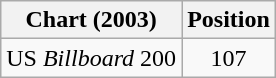<table class="wikitable">
<tr>
<th>Chart (2003)</th>
<th>Position</th>
</tr>
<tr>
<td>US <em>Billboard</em> 200</td>
<td align="center">107</td>
</tr>
</table>
